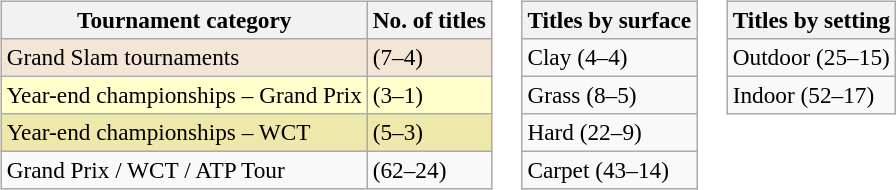<table>
<tr valign=top>
<td><br><table class=wikitable style=font-size:97%>
<tr>
<th>Tournament category</th>
<th>No. of titles</th>
</tr>
<tr style=background:#f3e6d7>
<td>Grand Slam tournaments</td>
<td>(7–4)</td>
</tr>
<tr style=background:#ffffcc>
<td>Year-end championships – Grand Prix</td>
<td>(3–1)</td>
</tr>
<tr bgcolor=#EEE8AA>
<td>Year-end championships – WCT</td>
<td>(5–3)</td>
</tr>
<tr>
<td>Grand Prix / WCT / ATP Tour</td>
<td>(62–24)</td>
</tr>
</table>
</td>
<td><br><table class=wikitable style=font-size:97%>
<tr>
<th>Titles by surface</th>
</tr>
<tr>
<td>Clay (4–4)</td>
</tr>
<tr>
<td>Grass (8–5)</td>
</tr>
<tr>
<td>Hard (22–9)</td>
</tr>
<tr>
<td>Carpet (43–14)</td>
</tr>
</table>
</td>
<td><br><table class=wikitable style=font-size:97%>
<tr>
<th>Titles by setting</th>
</tr>
<tr>
<td>Outdoor (25–15)</td>
</tr>
<tr>
<td>Indoor (52–17)</td>
</tr>
</table>
</td>
</tr>
</table>
